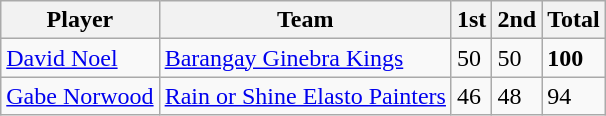<table class=wikitable>
<tr>
<th>Player</th>
<th>Team</th>
<th>1st</th>
<th>2nd</th>
<th>Total</th>
</tr>
<tr>
<td><a href='#'>David Noel</a></td>
<td><a href='#'>Barangay Ginebra Kings</a></td>
<td>50</td>
<td>50</td>
<td><strong>100</strong></td>
</tr>
<tr>
<td><a href='#'>Gabe Norwood</a></td>
<td><a href='#'>Rain or Shine Elasto Painters</a></td>
<td>46</td>
<td>48</td>
<td>94</td>
</tr>
</table>
